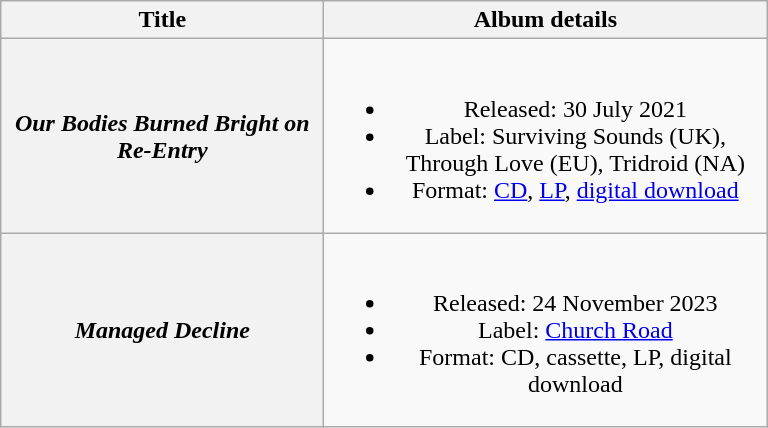<table class="wikitable plainrowheaders" style="text-align:center;" border="1">
<tr>
<th scope="col" style="width:13em;">Title</th>
<th scope="col" style="width:18em;">Album details</th>
</tr>
<tr>
<th scope="row"><em>Our Bodies Burned Bright on Re-Entry</em></th>
<td><br><ul><li>Released: 30 July 2021</li><li>Label: Surviving Sounds (UK), Through Love (EU), Tridroid (NA)</li><li>Format: <a href='#'>CD</a>, <a href='#'>LP</a>, <a href='#'>digital download</a></li></ul></td>
</tr>
<tr>
<th scope="row"><em>Managed Decline</em></th>
<td><br><ul><li>Released: 24 November 2023</li><li>Label: <a href='#'>Church Road</a></li><li>Format: CD, cassette, LP, digital download</li></ul></td>
</tr>
</table>
